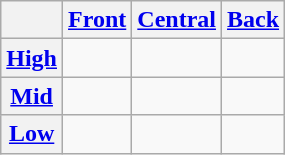<table class="wikitable" style="text-align:center">
<tr>
<th></th>
<th><a href='#'>Front</a></th>
<th><a href='#'>Central</a></th>
<th><a href='#'>Back</a></th>
</tr>
<tr>
<th><a href='#'>High</a></th>
<td></td>
<td></td>
<td></td>
</tr>
<tr>
<th><a href='#'>Mid</a></th>
<td></td>
<td></td>
<td></td>
</tr>
<tr>
<th><a href='#'>Low</a></th>
<td></td>
<td></td>
<td></td>
</tr>
</table>
